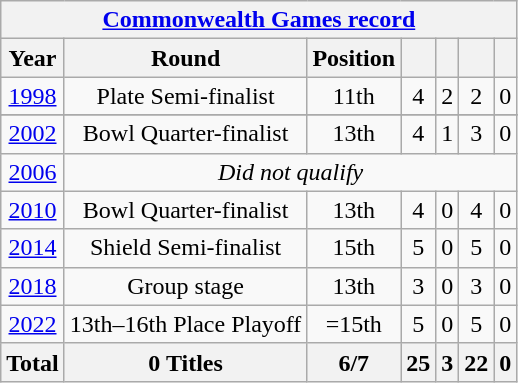<table class="wikitable" style="text-align: center;">
<tr>
<th colspan=10><a href='#'>Commonwealth Games record</a></th>
</tr>
<tr>
<th>Year</th>
<th>Round</th>
<th>Position</th>
<th></th>
<th></th>
<th></th>
<th></th>
</tr>
<tr>
<td> <a href='#'>1998</a></td>
<td>Plate Semi-finalist</td>
<td>11th</td>
<td>4</td>
<td>2</td>
<td>2</td>
<td>0</td>
</tr>
<tr>
</tr>
<tr>
<td> <a href='#'>2002</a></td>
<td>Bowl Quarter-finalist</td>
<td>13th</td>
<td>4</td>
<td>1</td>
<td>3</td>
<td>0</td>
</tr>
<tr>
<td> <a href='#'>2006</a></td>
<td colspan=6><em>Did not qualify</em></td>
</tr>
<tr>
<td> <a href='#'>2010</a></td>
<td>Bowl Quarter-finalist</td>
<td>13th</td>
<td>4</td>
<td>0</td>
<td>4</td>
<td>0</td>
</tr>
<tr>
<td> <a href='#'>2014</a></td>
<td>Shield Semi-finalist</td>
<td>15th</td>
<td>5</td>
<td>0</td>
<td>5</td>
<td>0</td>
</tr>
<tr>
<td> <a href='#'>2018</a></td>
<td>Group stage</td>
<td>13th</td>
<td>3</td>
<td>0</td>
<td>3</td>
<td>0</td>
</tr>
<tr>
<td> <a href='#'>2022</a></td>
<td>13th–16th Place Playoff</td>
<td>=15th</td>
<td>5</td>
<td>0</td>
<td>5</td>
<td>0</td>
</tr>
<tr>
<th colspan="1">Total</th>
<th>0 Titles</th>
<th>6/7</th>
<th>25</th>
<th>3</th>
<th>22</th>
<th>0</th>
</tr>
</table>
